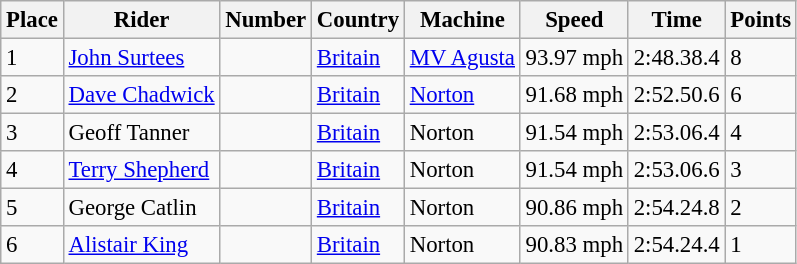<table class="wikitable" style="font-size: 95%;">
<tr>
<th>Place</th>
<th>Rider</th>
<th>Number</th>
<th>Country</th>
<th>Machine</th>
<th>Speed</th>
<th>Time</th>
<th>Points</th>
</tr>
<tr>
<td>1</td>
<td> <a href='#'>John Surtees</a></td>
<td></td>
<td><a href='#'>Britain</a></td>
<td><a href='#'>MV Agusta</a></td>
<td>93.97 mph</td>
<td>2:48.38.4</td>
<td>8</td>
</tr>
<tr>
<td>2</td>
<td> <a href='#'>Dave Chadwick</a></td>
<td></td>
<td><a href='#'>Britain</a></td>
<td><a href='#'>Norton</a></td>
<td>91.68 mph</td>
<td>2:52.50.6</td>
<td>6</td>
</tr>
<tr>
<td>3</td>
<td> Geoff Tanner</td>
<td></td>
<td><a href='#'>Britain</a></td>
<td>Norton</td>
<td>91.54 mph</td>
<td>2:53.06.4</td>
<td>4</td>
</tr>
<tr>
<td>4</td>
<td> <a href='#'>Terry Shepherd</a></td>
<td></td>
<td><a href='#'>Britain</a></td>
<td>Norton</td>
<td>91.54 mph</td>
<td>2:53.06.6</td>
<td>3</td>
</tr>
<tr>
<td>5</td>
<td> George Catlin</td>
<td></td>
<td><a href='#'>Britain</a></td>
<td>Norton</td>
<td>90.86 mph</td>
<td>2:54.24.8</td>
<td>2</td>
</tr>
<tr>
<td>6</td>
<td> <a href='#'>Alistair King</a></td>
<td></td>
<td><a href='#'>Britain</a></td>
<td>Norton</td>
<td>90.83 mph</td>
<td>2:54.24.4</td>
<td>1</td>
</tr>
</table>
